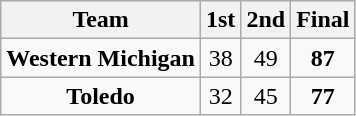<table class="wikitable" style="text-align:center">
<tr>
<th>Team</th>
<th>1st</th>
<th>2nd</th>
<th>Final</th>
</tr>
<tr>
<td><strong>Western Michigan</strong></td>
<td>38</td>
<td>49</td>
<td><strong>87</strong></td>
</tr>
<tr>
<td><strong>Toledo</strong></td>
<td>32</td>
<td>45</td>
<td><strong>77</strong></td>
</tr>
</table>
